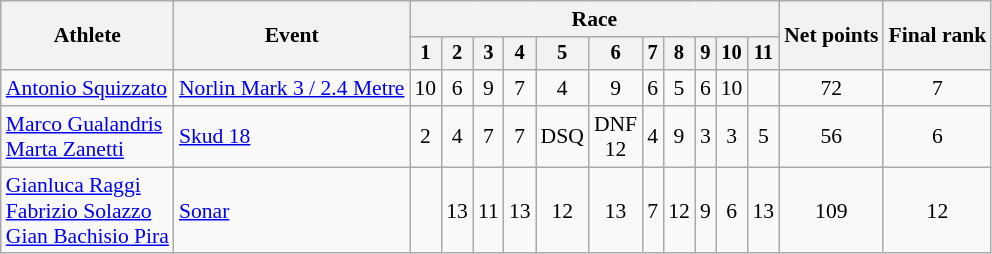<table class="wikitable" style="font-size:90%">
<tr>
<th rowspan="2">Athlete</th>
<th rowspan="2">Event</th>
<th colspan="11">Race</th>
<th rowspan=2>Net points</th>
<th rowspan=2>Final rank</th>
</tr>
<tr style="font-size:95%">
<th>1</th>
<th>2</th>
<th>3</th>
<th>4</th>
<th>5</th>
<th>6</th>
<th>7</th>
<th>8</th>
<th>9</th>
<th>10</th>
<th>11</th>
</tr>
<tr align=center>
<td align=left><a href='#'>Antonio Squizzato</a></td>
<td align=left><a href='#'>Norlin Mark 3 / 2.4 Metre</a></td>
<td>10</td>
<td>6</td>
<td>9</td>
<td>7</td>
<td>4</td>
<td>9</td>
<td>6</td>
<td>5</td>
<td>6</td>
<td>10</td>
<td></td>
<td>72</td>
<td>7</td>
</tr>
<tr align=center>
<td align=left><a href='#'>Marco Gualandris</a><br><a href='#'>Marta Zanetti</a></td>
<td align=left><a href='#'>Skud 18</a></td>
<td>2</td>
<td>4</td>
<td>7</td>
<td>7</td>
<td>DSQ<br></td>
<td>DNF <br>12</td>
<td>4</td>
<td>9</td>
<td>3</td>
<td>3</td>
<td>5</td>
<td>56</td>
<td>6</td>
</tr>
<tr align=center>
<td align=left><a href='#'>Gianluca Raggi</a><br><a href='#'>Fabrizio Solazzo</a><br><a href='#'>Gian Bachisio Pira</a></td>
<td align=left><a href='#'>Sonar</a></td>
<td></td>
<td>13</td>
<td>11</td>
<td>13</td>
<td>12</td>
<td>13</td>
<td>7</td>
<td>12</td>
<td>9</td>
<td>6</td>
<td>13</td>
<td>109</td>
<td>12</td>
</tr>
</table>
